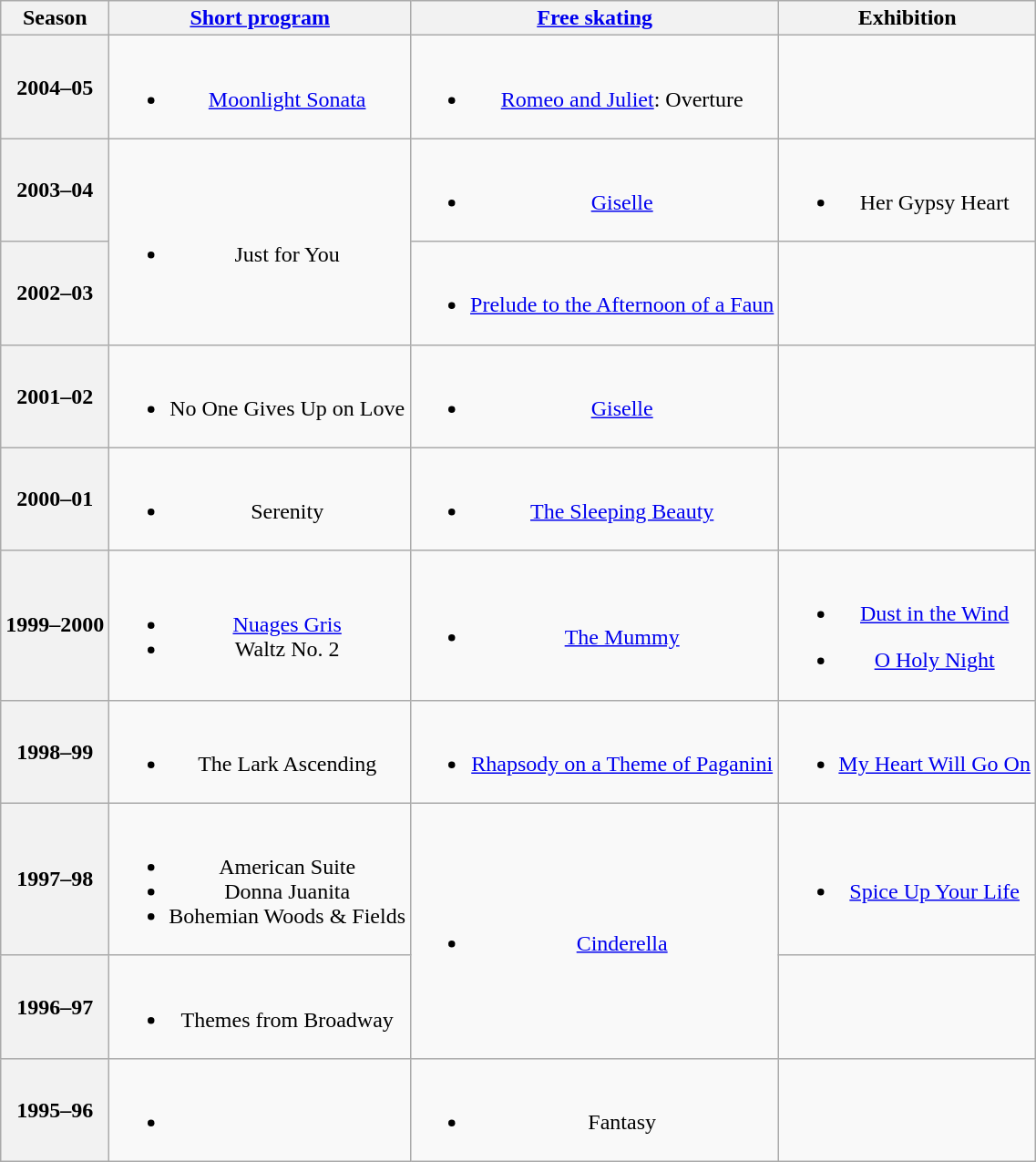<table class="wikitable" style="text-align:center">
<tr>
<th>Season</th>
<th><a href='#'>Short program</a></th>
<th><a href='#'>Free skating</a></th>
<th>Exhibition</th>
</tr>
<tr>
<th>2004–05 <br> </th>
<td><br><ul><li><a href='#'>Moonlight Sonata</a> <br></li></ul></td>
<td><br><ul><li><a href='#'>Romeo and Juliet</a>: Overture <br></li></ul></td>
<td></td>
</tr>
<tr>
<th>2003–04 <br> </th>
<td rowspan=2><br><ul><li>Just for You <br></li></ul></td>
<td><br><ul><li><a href='#'>Giselle</a> <br></li></ul></td>
<td><br><ul><li>Her Gypsy Heart</li></ul></td>
</tr>
<tr>
<th>2002–03 <br> </th>
<td><br><ul><li><a href='#'>Prelude to the Afternoon of a Faun</a> <br></li></ul></td>
<td></td>
</tr>
<tr>
<th>2001–02 <br> </th>
<td><br><ul><li>No One Gives Up on Love <br></li></ul></td>
<td><br><ul><li><a href='#'>Giselle</a> <br></li></ul></td>
<td></td>
</tr>
<tr>
<th>2000–01 <br> </th>
<td><br><ul><li>Serenity <br></li></ul></td>
<td><br><ul><li><a href='#'>The Sleeping Beauty</a> <br></li></ul></td>
<td></td>
</tr>
<tr>
<th>1999–2000 <br> </th>
<td><br><ul><li><a href='#'>Nuages Gris</a> <br></li><li>Waltz No. 2 <br></li></ul></td>
<td><br><ul><li><a href='#'>The Mummy</a> <br></li></ul></td>
<td><br><ul><li><a href='#'>Dust in the Wind</a> <br></li></ul><ul><li><a href='#'>O Holy Night</a> <br></li></ul></td>
</tr>
<tr>
<th>1998–99 <br> </th>
<td><br><ul><li>The Lark Ascending <br></li></ul></td>
<td><br><ul><li><a href='#'>Rhapsody on a Theme of Paganini</a> <br></li></ul></td>
<td><br><ul><li><a href='#'>My Heart Will Go On</a> <br></li></ul></td>
</tr>
<tr>
<th>1997–98 <br> </th>
<td><br><ul><li>American Suite <br></li><li>Donna Juanita <br></li><li>Bohemian Woods & Fields <br></li></ul></td>
<td rowspan=2><br><ul><li><a href='#'>Cinderella</a> <br></li></ul></td>
<td><br><ul><li><a href='#'>Spice Up Your Life</a> <br></li></ul></td>
</tr>
<tr>
<th>1996–97 <br> </th>
<td><br><ul><li>Themes from Broadway <br></li></ul></td>
<td></td>
</tr>
<tr>
<th>1995–96 <br> </th>
<td><br><ul><li></li></ul></td>
<td><br><ul><li>Fantasy <br></li></ul></td>
<td></td>
</tr>
</table>
